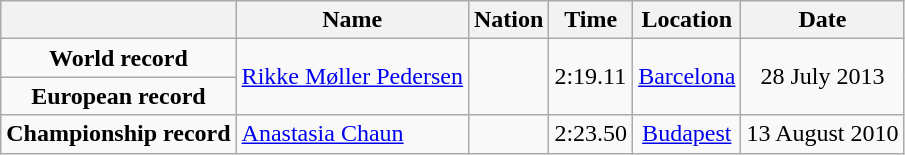<table class=wikitable style=text-align:center>
<tr>
<th></th>
<th>Name</th>
<th>Nation</th>
<th>Time</th>
<th>Location</th>
<th>Date</th>
</tr>
<tr>
<td><strong>World record</strong></td>
<td align=left rowspan=2><a href='#'>Rikke Møller Pedersen</a></td>
<td align=left rowspan=2></td>
<td align=left rowspan=2>2:19.11</td>
<td rowspan=2><a href='#'>Barcelona</a></td>
<td rowspan=2>28 July 2013</td>
</tr>
<tr>
<td><strong>European record</strong></td>
</tr>
<tr>
<td><strong>Championship record</strong></td>
<td align=left><a href='#'>Anastasia Chaun</a></td>
<td align=left></td>
<td align=left>2:23.50</td>
<td><a href='#'>Budapest</a></td>
<td>13 August 2010</td>
</tr>
</table>
